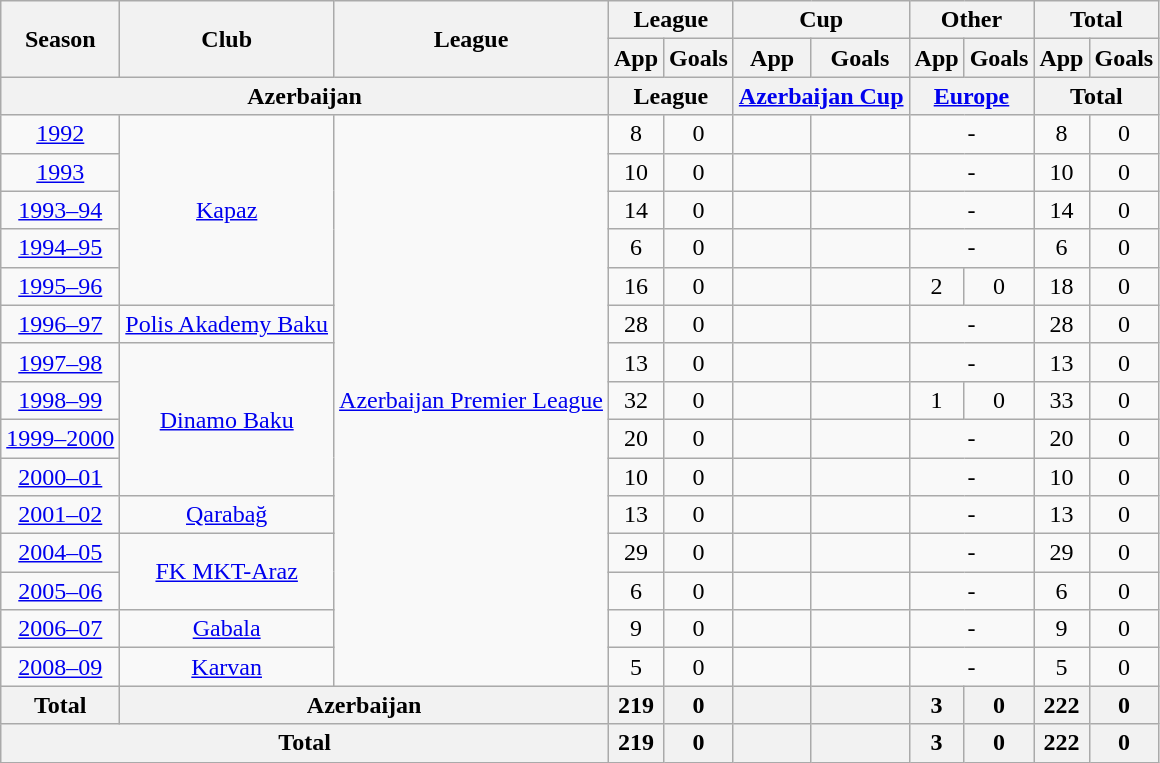<table class="wikitable">
<tr>
<th rowspan=2>Season</th>
<th ! rowspan=2>Club</th>
<th ! rowspan=2>League</th>
<th ! colspan=2>League</th>
<th ! colspan=2>Cup</th>
<th ! colspan=2>Other</th>
<th colspan=3>Total</th>
</tr>
<tr>
<th>App</th>
<th>Goals</th>
<th>App</th>
<th>Goals</th>
<th>App</th>
<th>Goals</th>
<th>App</th>
<th>Goals</th>
</tr>
<tr>
<th colspan=3>Azerbaijan</th>
<th ! colspan=2>League</th>
<th ! colspan=2><a href='#'>Azerbaijan Cup</a></th>
<th ! colspan=2><a href='#'>Europe</a></th>
<th colspan=3>Total</th>
</tr>
<tr align=center>
<td><a href='#'>1992</a></td>
<td rowspan="5"><a href='#'>Kapaz</a></td>
<td rowspan="15"><a href='#'>Azerbaijan Premier League</a></td>
<td>8</td>
<td>0</td>
<td></td>
<td></td>
<td colspan="2">-</td>
<td>8</td>
<td>0</td>
</tr>
<tr align=center>
<td><a href='#'>1993</a></td>
<td>10</td>
<td>0</td>
<td></td>
<td></td>
<td colspan="2">-</td>
<td>10</td>
<td>0</td>
</tr>
<tr align=center>
<td><a href='#'>1993–94</a></td>
<td>14</td>
<td>0</td>
<td></td>
<td></td>
<td colspan="2">-</td>
<td>14</td>
<td>0</td>
</tr>
<tr align=center>
<td><a href='#'>1994–95</a></td>
<td>6</td>
<td>0</td>
<td></td>
<td></td>
<td colspan="2">-</td>
<td>6</td>
<td>0</td>
</tr>
<tr align=center>
<td><a href='#'>1995–96</a></td>
<td>16</td>
<td>0</td>
<td></td>
<td></td>
<td>2</td>
<td>0</td>
<td>18</td>
<td>0</td>
</tr>
<tr align=center>
<td><a href='#'>1996–97</a></td>
<td><a href='#'>Polis Akademy Baku</a></td>
<td>28</td>
<td>0</td>
<td></td>
<td></td>
<td colspan="2">-</td>
<td>28</td>
<td>0</td>
</tr>
<tr align=center>
<td><a href='#'>1997–98</a></td>
<td rowspan="4"><a href='#'>Dinamo Baku</a></td>
<td>13</td>
<td>0</td>
<td></td>
<td></td>
<td colspan="2">-</td>
<td>13</td>
<td>0</td>
</tr>
<tr align=center>
<td><a href='#'>1998–99</a></td>
<td>32</td>
<td>0</td>
<td></td>
<td></td>
<td>1</td>
<td>0</td>
<td>33</td>
<td>0</td>
</tr>
<tr align=center>
<td><a href='#'>1999–2000</a></td>
<td>20</td>
<td>0</td>
<td></td>
<td></td>
<td colspan="2">-</td>
<td>20</td>
<td>0</td>
</tr>
<tr align=center>
<td><a href='#'>2000–01</a></td>
<td>10</td>
<td>0</td>
<td></td>
<td></td>
<td colspan="2">-</td>
<td>10</td>
<td>0</td>
</tr>
<tr align=center>
<td><a href='#'>2001–02</a></td>
<td><a href='#'>Qarabağ</a></td>
<td>13</td>
<td>0</td>
<td></td>
<td></td>
<td colspan="2">-</td>
<td>13</td>
<td>0</td>
</tr>
<tr align=center>
<td><a href='#'>2004–05</a></td>
<td rowspan="2"><a href='#'>FK MKT-Araz</a></td>
<td>29</td>
<td>0</td>
<td></td>
<td></td>
<td colspan="2">-</td>
<td>29</td>
<td>0</td>
</tr>
<tr align=center>
<td><a href='#'>2005–06</a></td>
<td>6</td>
<td>0</td>
<td></td>
<td></td>
<td colspan="2">-</td>
<td>6</td>
<td>0</td>
</tr>
<tr align=center>
<td><a href='#'>2006–07</a></td>
<td><a href='#'>Gabala</a></td>
<td>9</td>
<td>0</td>
<td></td>
<td></td>
<td colspan="2">-</td>
<td>9</td>
<td>0</td>
</tr>
<tr align=center>
<td><a href='#'>2008–09</a></td>
<td><a href='#'>Karvan</a></td>
<td>5</td>
<td>0</td>
<td></td>
<td></td>
<td colspan="2">-</td>
<td>5</td>
<td>0</td>
</tr>
<tr align=center>
<th rowspan="1">Total</th>
<th ! colspan="2">Azerbaijan</th>
<th>219</th>
<th>0</th>
<th></th>
<th></th>
<th>3</th>
<th>0</th>
<th>222</th>
<th>0</th>
</tr>
<tr align=center>
<th colspan="3">Total</th>
<th>219</th>
<th>0</th>
<th></th>
<th></th>
<th>3</th>
<th>0</th>
<th>222</th>
<th>0</th>
</tr>
</table>
